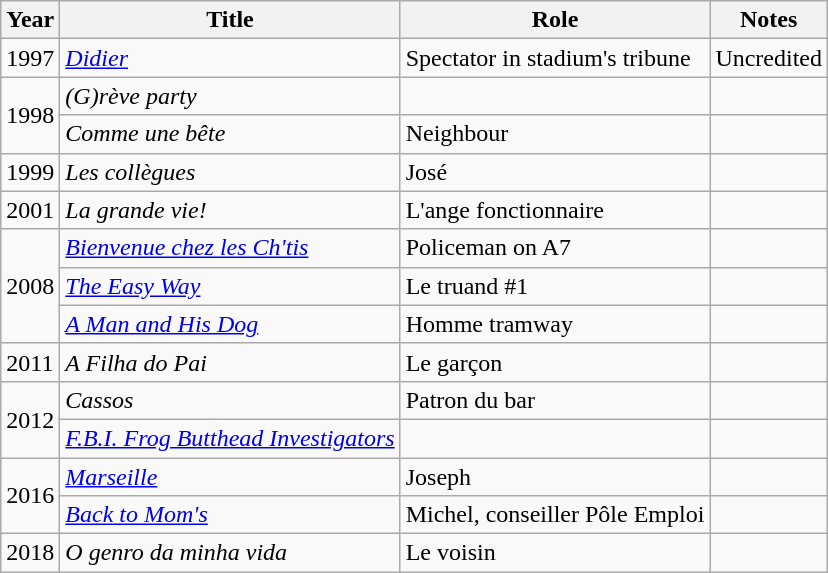<table class="wikitable sortable">
<tr>
<th>Year</th>
<th>Title</th>
<th>Role</th>
<th class="unsortable">Notes</th>
</tr>
<tr>
<td>1997</td>
<td><em><a href='#'>Didier</a></em></td>
<td>Spectator in stadium's tribune</td>
<td>Uncredited</td>
</tr>
<tr>
<td rowspan=2>1998</td>
<td><em>(G)rève party</em></td>
<td></td>
<td></td>
</tr>
<tr>
<td><em>Comme une bête</em></td>
<td>Neighbour</td>
<td></td>
</tr>
<tr>
<td>1999</td>
<td><em>Les collègues</em></td>
<td>José</td>
<td></td>
</tr>
<tr>
<td>2001</td>
<td><em>La grande vie!</em></td>
<td>L'ange fonctionnaire</td>
<td></td>
</tr>
<tr>
<td rowspan=3>2008</td>
<td><em><a href='#'>Bienvenue chez les Ch'tis</a></em></td>
<td>Policeman on A7</td>
<td></td>
</tr>
<tr>
<td><em><a href='#'>The Easy Way</a></em></td>
<td>Le truand #1</td>
<td></td>
</tr>
<tr>
<td><em><a href='#'>A Man and His Dog</a></em></td>
<td>Homme tramway</td>
<td></td>
</tr>
<tr>
<td>2011</td>
<td><em>A Filha do Pai</em></td>
<td>Le garçon</td>
<td></td>
</tr>
<tr>
<td rowspan=2>2012</td>
<td><em>Cassos</em></td>
<td>Patron du bar</td>
<td></td>
</tr>
<tr>
<td><em><a href='#'>F.B.I. Frog Butthead Investigators</a></em></td>
<td></td>
<td></td>
</tr>
<tr>
<td rowspan=2>2016</td>
<td><em><a href='#'>Marseille</a></em></td>
<td>Joseph</td>
<td></td>
</tr>
<tr>
<td><em><a href='#'>Back to Mom's</a></em></td>
<td>Michel, conseiller Pôle Emploi</td>
<td></td>
</tr>
<tr>
<td>2018</td>
<td><em>O genro da minha vida</em></td>
<td>Le voisin</td>
<td></td>
</tr>
</table>
